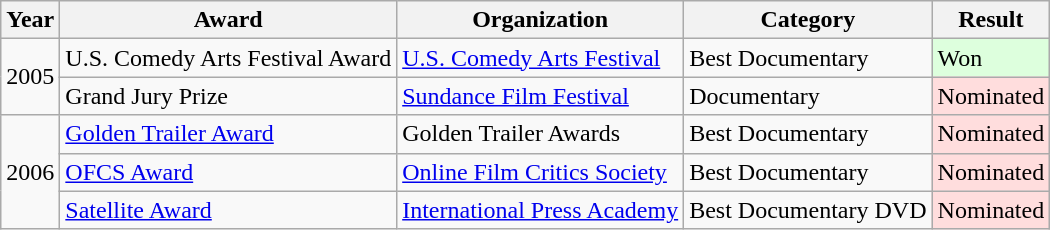<table class="wikitable sortable plainrowheaders">
<tr>
<th>Year</th>
<th>Award</th>
<th>Organization</th>
<th>Category</th>
<th>Result</th>
</tr>
<tr>
<td rowspan="2">2005</td>
<td>U.S. Comedy Arts Festival Award</td>
<td><a href='#'>U.S. Comedy Arts Festival</a></td>
<td>Best Documentary</td>
<td style="background:#dfd;">Won</td>
</tr>
<tr>
<td>Grand Jury Prize</td>
<td><a href='#'>Sundance Film Festival</a></td>
<td>Documentary</td>
<td style="background:#fdd;">Nominated</td>
</tr>
<tr>
<td rowspan="3">2006</td>
<td><a href='#'>Golden Trailer Award</a></td>
<td>Golden Trailer Awards</td>
<td>Best Documentary</td>
<td style="background:#fdd;">Nominated</td>
</tr>
<tr>
<td><a href='#'>OFCS Award</a></td>
<td><a href='#'>Online Film Critics Society</a></td>
<td>Best Documentary</td>
<td style="background:#fdd;">Nominated</td>
</tr>
<tr>
<td><a href='#'>Satellite Award</a></td>
<td><a href='#'>International Press Academy</a></td>
<td>Best Documentary DVD</td>
<td style="background:#fdd;">Nominated</td>
</tr>
</table>
